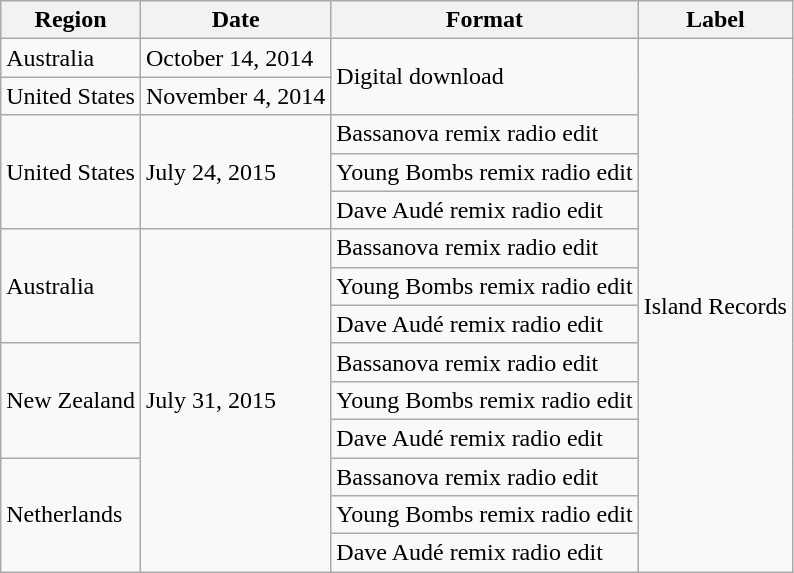<table class=wikitable>
<tr>
<th>Region</th>
<th>Date</th>
<th>Format</th>
<th>Label</th>
</tr>
<tr>
<td>Australia </td>
<td>October 14, 2014</td>
<td rowspan="2">Digital download</td>
<td rowspan="14">Island Records</td>
</tr>
<tr>
<td>United States </td>
<td>November 4, 2014</td>
</tr>
<tr>
<td rowspan="3">United States</td>
<td rowspan="3">July 24, 2015</td>
<td>Bassanova remix radio edit </td>
</tr>
<tr>
<td>Young Bombs remix radio edit </td>
</tr>
<tr>
<td>Dave Audé remix radio edit </td>
</tr>
<tr>
<td rowspan="3">Australia</td>
<td rowspan="9">July 31, 2015</td>
<td>Bassanova remix radio edit </td>
</tr>
<tr>
<td>Young Bombs remix radio edit </td>
</tr>
<tr>
<td>Dave Audé remix radio edit </td>
</tr>
<tr>
<td rowspan="3">New Zealand</td>
<td>Bassanova remix radio edit </td>
</tr>
<tr>
<td>Young Bombs remix radio edit </td>
</tr>
<tr>
<td>Dave Audé remix radio edit </td>
</tr>
<tr>
<td rowspan="3">Netherlands</td>
<td>Bassanova remix radio edit </td>
</tr>
<tr>
<td>Young Bombs remix radio edit </td>
</tr>
<tr>
<td>Dave Audé remix radio edit </td>
</tr>
</table>
